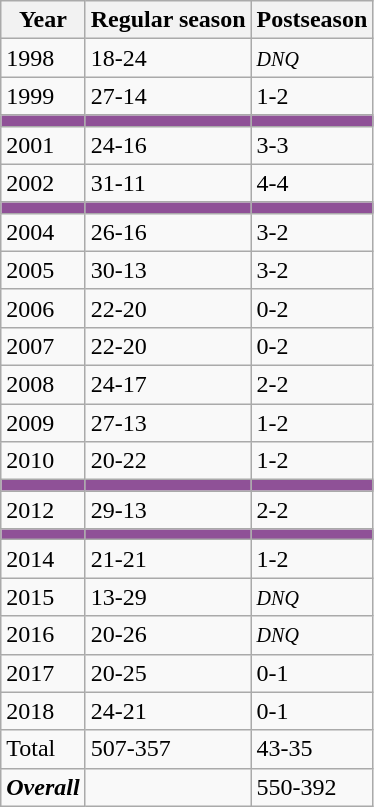<table class="wikitable sortable">
<tr>
<th>Year</th>
<th>Regular season</th>
<th>Postseason</th>
</tr>
<tr>
<td>1998</td>
<td>18-24</td>
<td><em><small>DNQ</small></em></td>
</tr>
<tr>
<td>1999</td>
<td>27-14</td>
<td>1-2</td>
</tr>
<tr>
<td style="background-color:#8f5197;"></td>
<td style="background-color:#8f5197;"></td>
<td style="background-color:#8f5197;"></td>
</tr>
<tr>
<td>2001</td>
<td>24-16</td>
<td>3-3</td>
</tr>
<tr>
<td>2002</td>
<td>31-11</td>
<td>4-4</td>
</tr>
<tr>
<td style="background-color:#8f5197;"></td>
<td style="background-color:#8f5197;"></td>
<td style="background-color:#8f5197;"></td>
</tr>
<tr>
<td>2004</td>
<td>26-16</td>
<td>3-2</td>
</tr>
<tr>
<td>2005</td>
<td>30-13</td>
<td>3-2</td>
</tr>
<tr>
<td>2006</td>
<td>22-20</td>
<td>0-2</td>
</tr>
<tr>
<td>2007</td>
<td>22-20</td>
<td>0-2</td>
</tr>
<tr>
<td>2008</td>
<td>24-17</td>
<td>2-2</td>
</tr>
<tr>
<td>2009</td>
<td>27-13</td>
<td>1-2</td>
</tr>
<tr>
<td>2010</td>
<td>20-22</td>
<td>1-2</td>
</tr>
<tr>
<td style="background-color:#8f5197;"></td>
<td style="background-color:#8f5197;"></td>
<td style="background-color:#8f5197;"></td>
</tr>
<tr>
<td>2012</td>
<td>29-13</td>
<td>2-2</td>
</tr>
<tr>
<td style="background-color:#8f5197;"></td>
<td style="background-color:#8f5197;"></td>
<td style="background-color:#8f5197;"></td>
</tr>
<tr>
<td>2014</td>
<td>21-21</td>
<td>1-2</td>
</tr>
<tr>
<td>2015</td>
<td>13-29</td>
<td><em><small>DNQ</small></em></td>
</tr>
<tr>
<td>2016</td>
<td>20-26</td>
<td><em><small>DNQ</small></em></td>
</tr>
<tr>
<td>2017</td>
<td>20-25</td>
<td>0-1</td>
</tr>
<tr>
<td>2018</td>
<td>24-21</td>
<td>0-1</td>
</tr>
<tr>
<td>Total</td>
<td>507-357</td>
<td>43-35</td>
</tr>
<tr>
<td><strong><em>Overall</em></strong></td>
<td></td>
<td>550-392</td>
</tr>
</table>
